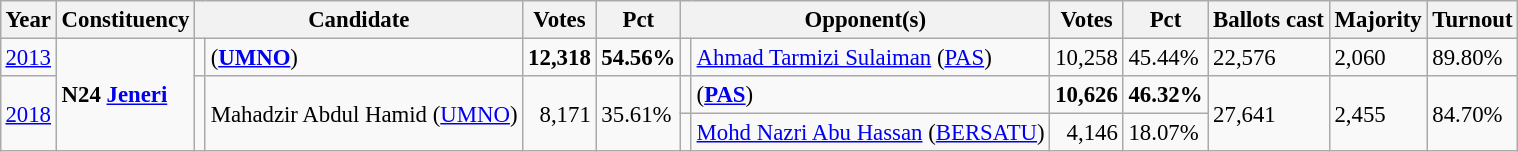<table class="wikitable" style="margin:0.5em ; font-size:95%">
<tr>
<th>Year</th>
<th>Constituency</th>
<th colspan=2>Candidate</th>
<th>Votes</th>
<th>Pct</th>
<th colspan=2>Opponent(s)</th>
<th>Votes</th>
<th>Pct</th>
<th>Ballots cast</th>
<th>Majority</th>
<th>Turnout</th>
</tr>
<tr>
<td><a href='#'>2013</a></td>
<td rowspan=3><strong>N24 <a href='#'>Jeneri</a></strong></td>
<td></td>
<td> (<a href='#'><strong>UMNO</strong></a>)</td>
<td align="right"><strong>12,318</strong></td>
<td><strong>54.56%</strong></td>
<td></td>
<td><a href='#'>Ahmad Tarmizi Sulaiman</a> (<a href='#'>PAS</a>)</td>
<td align="right">10,258</td>
<td>45.44%</td>
<td>22,576</td>
<td>2,060</td>
<td>89.80%</td>
</tr>
<tr>
<td rowspan=2><a href='#'>2018</a></td>
<td rowspan=2 ></td>
<td rowspan=2>Mahadzir Abdul Hamid (<a href='#'>UMNO</a>)</td>
<td rowspan=2 align=right>8,171</td>
<td rowspan=2>35.61%</td>
<td></td>
<td> (<a href='#'><strong>PAS</strong></a>)</td>
<td align=right><strong>10,626</strong></td>
<td><strong>46.32%</strong></td>
<td rowspan=2>27,641</td>
<td rowspan=2>2,455</td>
<td rowspan=2>84.70%</td>
</tr>
<tr>
<td></td>
<td><a href='#'>Mohd Nazri Abu Hassan</a> (<a href='#'>BERSATU</a>)</td>
<td align="right">4,146</td>
<td>18.07%</td>
</tr>
</table>
